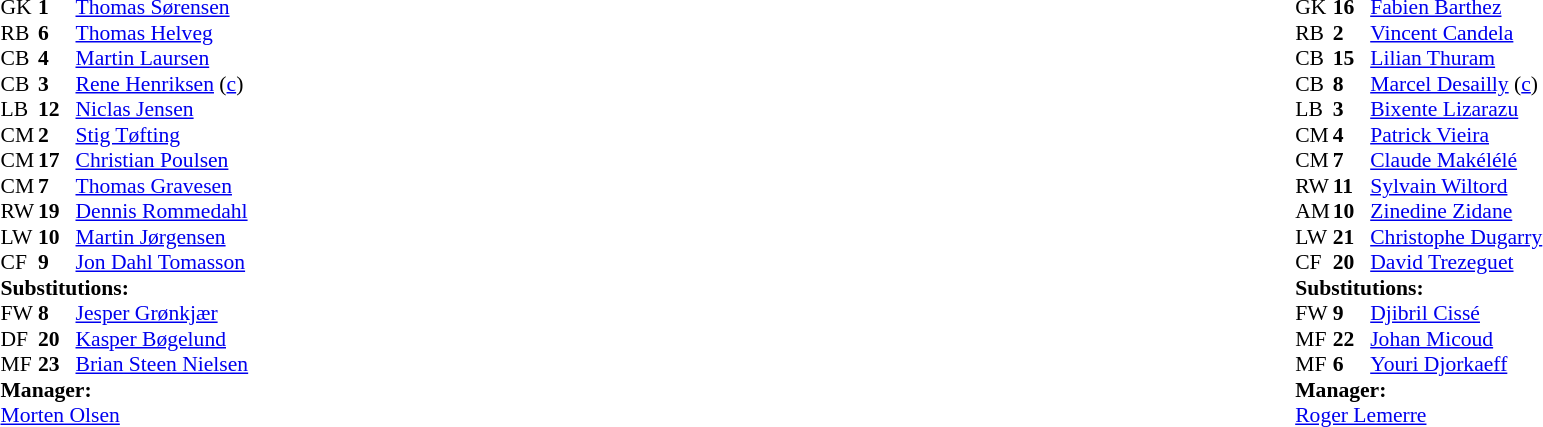<table width="100%">
<tr>
<td valign="top" width="50%"><br><table style="font-size: 90%" cellspacing="0" cellpadding="0">
<tr>
<th width="25"></th>
<th width="25"></th>
</tr>
<tr>
<td>GK</td>
<td><strong>1</strong></td>
<td><a href='#'>Thomas Sørensen</a></td>
</tr>
<tr>
<td>RB</td>
<td><strong>6</strong></td>
<td><a href='#'>Thomas Helveg</a></td>
</tr>
<tr>
<td>CB</td>
<td><strong>4</strong></td>
<td><a href='#'>Martin Laursen</a></td>
</tr>
<tr>
<td>CB</td>
<td><strong>3</strong></td>
<td><a href='#'>Rene Henriksen</a> (<a href='#'>c</a>)</td>
</tr>
<tr>
<td>LB</td>
<td><strong>12</strong></td>
<td><a href='#'>Niclas Jensen</a></td>
<td></td>
</tr>
<tr>
<td>CM</td>
<td><strong>2</strong></td>
<td><a href='#'>Stig Tøfting</a></td>
<td></td>
<td></td>
</tr>
<tr>
<td>CM</td>
<td><strong>17</strong></td>
<td><a href='#'>Christian Poulsen</a></td>
<td></td>
<td></td>
</tr>
<tr>
<td>CM</td>
<td><strong>7</strong></td>
<td><a href='#'>Thomas Gravesen</a></td>
</tr>
<tr>
<td>RW</td>
<td><strong>19</strong></td>
<td><a href='#'>Dennis Rommedahl</a></td>
</tr>
<tr>
<td>LW</td>
<td><strong>10</strong></td>
<td><a href='#'>Martin Jørgensen</a></td>
<td></td>
<td></td>
</tr>
<tr>
<td>CF</td>
<td><strong>9</strong></td>
<td><a href='#'>Jon Dahl Tomasson</a></td>
</tr>
<tr>
<td colspan=3><strong>Substitutions:</strong></td>
</tr>
<tr>
<td>FW</td>
<td><strong>8</strong></td>
<td><a href='#'>Jesper Grønkjær</a></td>
<td></td>
<td></td>
</tr>
<tr>
<td>DF</td>
<td><strong>20</strong></td>
<td><a href='#'>Kasper Bøgelund</a></td>
<td></td>
<td></td>
</tr>
<tr>
<td>MF</td>
<td><strong>23</strong></td>
<td><a href='#'>Brian Steen Nielsen</a></td>
<td></td>
<td></td>
</tr>
<tr>
<td colspan=3><strong>Manager:</strong></td>
</tr>
<tr>
<td colspan="4"><a href='#'>Morten Olsen</a></td>
</tr>
</table>
</td>
<td valign="top"></td>
<td valign="top" width="50%"><br><table style="font-size: 90%" cellspacing="0" cellpadding="0" align=center>
<tr>
<th width="25"></th>
<th width="25"></th>
</tr>
<tr>
<td>GK</td>
<td><strong>16</strong></td>
<td><a href='#'>Fabien Barthez</a></td>
</tr>
<tr>
<td>RB</td>
<td><strong>2</strong></td>
<td><a href='#'>Vincent Candela</a></td>
</tr>
<tr>
<td>CB</td>
<td><strong>15</strong></td>
<td><a href='#'>Lilian Thuram</a></td>
</tr>
<tr>
<td>CB</td>
<td><strong>8</strong></td>
<td><a href='#'>Marcel Desailly</a> (<a href='#'>c</a>)</td>
</tr>
<tr>
<td>LB</td>
<td><strong>3</strong></td>
<td><a href='#'>Bixente Lizarazu</a></td>
</tr>
<tr>
<td>CM</td>
<td><strong>4</strong></td>
<td><a href='#'>Patrick Vieira</a></td>
<td></td>
<td></td>
</tr>
<tr>
<td>CM</td>
<td><strong>7</strong></td>
<td><a href='#'>Claude Makélélé</a></td>
</tr>
<tr>
<td>RW</td>
<td><strong>11</strong></td>
<td><a href='#'>Sylvain Wiltord</a></td>
<td></td>
<td></td>
</tr>
<tr>
<td>AM</td>
<td><strong>10</strong></td>
<td><a href='#'>Zinedine Zidane</a></td>
</tr>
<tr>
<td>LW</td>
<td><strong>21</strong></td>
<td><a href='#'>Christophe Dugarry</a></td>
<td></td>
<td></td>
</tr>
<tr>
<td>CF</td>
<td><strong>20</strong></td>
<td><a href='#'>David Trezeguet</a></td>
</tr>
<tr>
<td colspan=3><strong>Substitutions:</strong></td>
</tr>
<tr>
<td>FW</td>
<td><strong>9</strong></td>
<td><a href='#'>Djibril Cissé</a></td>
<td></td>
<td></td>
</tr>
<tr>
<td>MF</td>
<td><strong>22</strong></td>
<td><a href='#'>Johan Micoud</a></td>
<td></td>
<td></td>
</tr>
<tr>
<td>MF</td>
<td><strong>6</strong></td>
<td><a href='#'>Youri Djorkaeff</a></td>
<td></td>
<td></td>
</tr>
<tr>
<td colspan=3><strong>Manager:</strong></td>
</tr>
<tr>
<td colspan="4"><a href='#'>Roger Lemerre</a></td>
</tr>
</table>
</td>
</tr>
</table>
